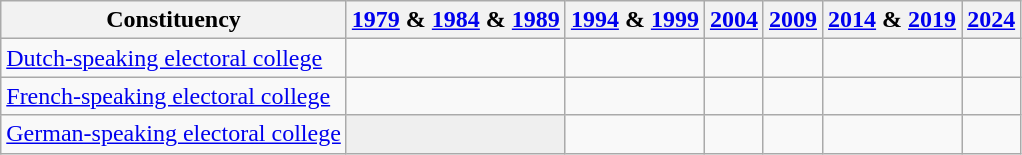<table class="wikitable">
<tr>
<th>Constituency</th>
<th><a href='#'>1979</a> & <a href='#'>1984</a> & <a href='#'>1989</a></th>
<th><a href='#'>1994</a> & <a href='#'>1999</a></th>
<th><a href='#'>2004</a></th>
<th><a href='#'>2009</a></th>
<th><a href='#'>2014</a> & <a href='#'>2019</a></th>
<th><a href='#'>2024</a></th>
</tr>
<tr>
<td><a href='#'>Dutch-speaking electoral college</a></td>
<td></td>
<td></td>
<td></td>
<td></td>
<td></td>
<td></td>
</tr>
<tr>
<td><a href='#'>French-speaking electoral college</a></td>
<td></td>
<td></td>
<td></td>
<td></td>
<td></td>
<td></td>
</tr>
<tr>
<td><a href='#'>German-speaking electoral college</a></td>
<td style="background-color:#efefef;"></td>
<td></td>
<td></td>
<td></td>
<td></td>
<td></td>
</tr>
</table>
